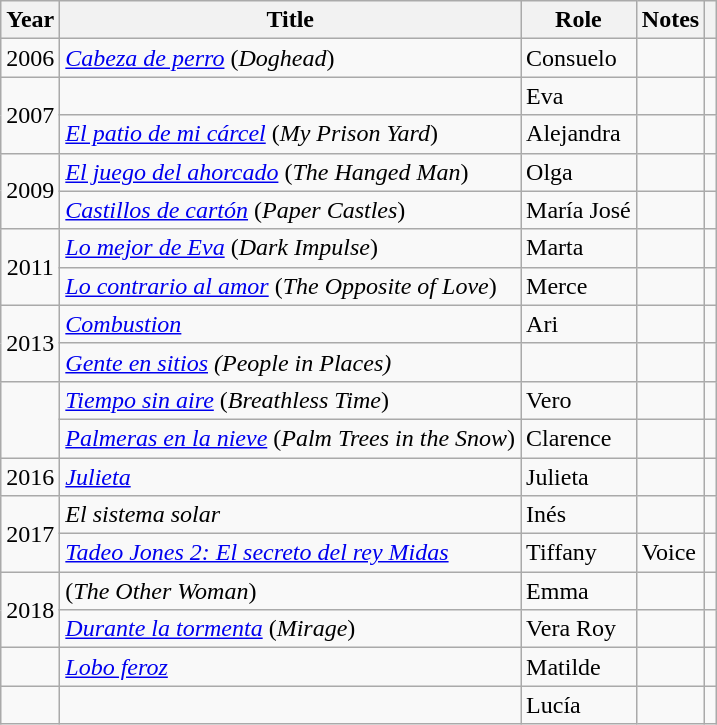<table class="wikitable sortable">
<tr>
<th>Year</th>
<th>Title</th>
<th>Role</th>
<th class = "unsortable">Notes</th>
<th class = "unsortable"></th>
</tr>
<tr>
<td align = "center">2006</td>
<td><em><a href='#'>Cabeza de perro</a></em> (<em>Doghead</em>)</td>
<td>Consuelo</td>
<td></td>
<td align = "center"></td>
</tr>
<tr>
<td rowspan="2" align = "center">2007</td>
<td><em></em></td>
<td>Eva</td>
<td></td>
<td align = "center"></td>
</tr>
<tr>
<td><em><a href='#'>El patio de mi cárcel</a></em> (<em>My Prison Yard</em>)</td>
<td>Alejandra</td>
<td></td>
<td align = "center"></td>
</tr>
<tr>
<td rowspan = "2" align = "center">2009</td>
<td><em><a href='#'>El juego del ahorcado</a></em> (<em>The Hanged Man</em>)</td>
<td>Olga</td>
<td></td>
<td align = "center"></td>
</tr>
<tr>
<td><em><a href='#'>Castillos de cartón</a></em> (<em>Paper Castles</em>)</td>
<td>María José</td>
<td></td>
<td align = "center"></td>
</tr>
<tr>
<td rowspan="2" align = "center">2011</td>
<td><em><a href='#'>Lo mejor de Eva</a></em> (<em>Dark Impulse</em>)</td>
<td>Marta</td>
<td></td>
<td align = "center"></td>
</tr>
<tr>
<td><em><a href='#'>Lo contrario al amor</a></em> (<em>The Opposite of Love</em>)</td>
<td>Merce</td>
<td></td>
<td align = "center"></td>
</tr>
<tr>
<td rowspan="2" align = "center">2013</td>
<td><em><a href='#'>Combustion</a></em></td>
<td>Ari</td>
<td></td>
<td align = "center"></td>
</tr>
<tr>
<td><em><a href='#'>Gente en sitios</a> (People in Places)</em></td>
<td></td>
<td></td>
<td align = "center"></td>
</tr>
<tr>
<td rowspan="2"></td>
<td><em><a href='#'>Tiempo sin aire</a></em> (<em>Breathless Time</em>)</td>
<td>Vero</td>
<td></td>
<td></td>
</tr>
<tr>
<td><em><a href='#'>Palmeras en la nieve</a></em> (<em>Palm Trees in the Snow</em>)</td>
<td>Clarence</td>
<td></td>
<td align = "center"></td>
</tr>
<tr>
<td align = "center">2016</td>
<td><em><a href='#'>Julieta</a></em></td>
<td>Julieta</td>
<td></td>
<td align = "center"></td>
</tr>
<tr>
<td rowspan="2" align = "center">2017</td>
<td><em>El sistema solar</em></td>
<td>Inés</td>
<td></td>
<td align = "center"></td>
</tr>
<tr>
<td><em><a href='#'>Tadeo Jones 2: El secreto del rey Midas</a></em></td>
<td>Tiffany</td>
<td>Voice</td>
<td align = "center"></td>
</tr>
<tr>
<td rowspan="2" align = "center">2018</td>
<td><em></em> (<em>The Other Woman</em>)</td>
<td>Emma</td>
<td></td>
<td align = "center"></td>
</tr>
<tr>
<td><em><a href='#'>Durante la tormenta</a></em> (<em>Mirage</em>)</td>
<td>Vera Roy</td>
<td></td>
<td align = "center"></td>
</tr>
<tr>
<td></td>
<td><em><a href='#'>Lobo feroz</a></em></td>
<td>Matilde</td>
<td></td>
<td align = "center"></td>
</tr>
<tr>
<td></td>
<td></td>
<td>Lucía</td>
<td></td>
<td></td>
</tr>
</table>
